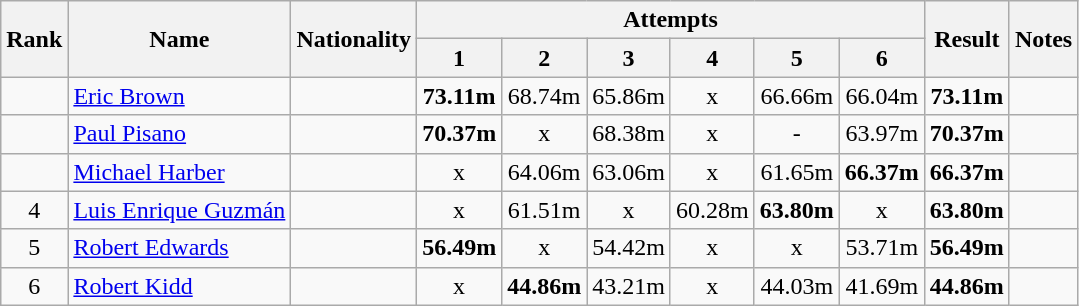<table class="wikitable sortable" style="text-align:center">
<tr>
<th rowspan=2>Rank</th>
<th rowspan=2>Name</th>
<th rowspan=2>Nationality</th>
<th colspan=6>Attempts</th>
<th rowspan=2>Result</th>
<th rowspan=2>Notes</th>
</tr>
<tr>
<th>1</th>
<th>2</th>
<th>3</th>
<th>4</th>
<th>5</th>
<th>6</th>
</tr>
<tr>
<td align=center></td>
<td align=left><a href='#'>Eric Brown</a></td>
<td align=left></td>
<td><strong>73.11m</strong></td>
<td>68.74m</td>
<td>65.86m</td>
<td>x</td>
<td>66.66m</td>
<td>66.04m</td>
<td><strong>73.11m</strong></td>
<td></td>
</tr>
<tr>
<td align=center></td>
<td align=left><a href='#'>Paul Pisano</a></td>
<td align=left></td>
<td><strong>70.37m</strong></td>
<td>x</td>
<td>68.38m</td>
<td>x</td>
<td>-</td>
<td>63.97m</td>
<td><strong>70.37m</strong></td>
<td></td>
</tr>
<tr>
<td align=center></td>
<td align=left><a href='#'>Michael Harber</a></td>
<td align=left></td>
<td>x</td>
<td>64.06m</td>
<td>63.06m</td>
<td>x</td>
<td>61.65m</td>
<td><strong>66.37m</strong></td>
<td><strong>66.37m</strong></td>
<td></td>
</tr>
<tr>
<td align=center>4</td>
<td align=left><a href='#'>Luis Enrique Guzmán</a></td>
<td align=left></td>
<td>x</td>
<td>61.51m</td>
<td>x</td>
<td>60.28m</td>
<td><strong>63.80m</strong></td>
<td>x</td>
<td><strong>63.80m</strong></td>
<td></td>
</tr>
<tr>
<td align=center>5</td>
<td align=left><a href='#'>Robert Edwards</a></td>
<td align=left></td>
<td><strong>56.49m</strong></td>
<td>x</td>
<td>54.42m</td>
<td>x</td>
<td>x</td>
<td>53.71m</td>
<td><strong>56.49m</strong></td>
<td></td>
</tr>
<tr>
<td align=center>6</td>
<td align=left><a href='#'>Robert Kidd</a></td>
<td align=left></td>
<td>x</td>
<td><strong>44.86m</strong></td>
<td>43.21m</td>
<td>x</td>
<td>44.03m</td>
<td>41.69m</td>
<td><strong>44.86m</strong></td>
<td></td>
</tr>
</table>
